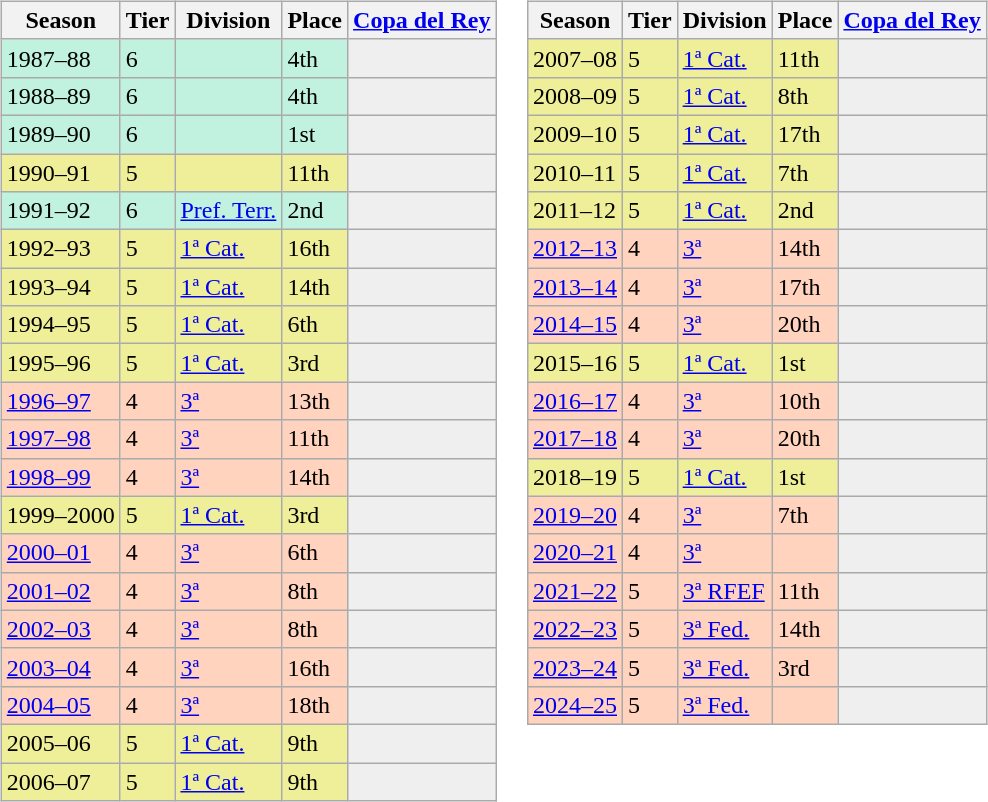<table>
<tr>
<td valign="top" width=0%><br><table class="wikitable">
<tr style="background:#f0f6fa;">
<th>Season</th>
<th>Tier</th>
<th>Division</th>
<th>Place</th>
<th><a href='#'>Copa del Rey</a></th>
</tr>
<tr>
<td style="background:#C0F2DF;">1987–88</td>
<td style="background:#C0F2DF;">6</td>
<td style="background:#C0F2DF;"></td>
<td style="background:#C0F2DF;">4th</td>
<th style="background:#efefef;"></th>
</tr>
<tr>
<td style="background:#C0F2DF;">1988–89</td>
<td style="background:#C0F2DF;">6</td>
<td style="background:#C0F2DF;"></td>
<td style="background:#C0F2DF;">4th</td>
<th style="background:#efefef;"></th>
</tr>
<tr>
<td style="background:#C0F2DF;">1989–90</td>
<td style="background:#C0F2DF;">6</td>
<td style="background:#C0F2DF;"></td>
<td style="background:#C0F2DF;">1st</td>
<th style="background:#efefef;"></th>
</tr>
<tr>
<td style="background:#EFEF99;">1990–91</td>
<td style="background:#EFEF99;">5</td>
<td style="background:#EFEF99;"></td>
<td style="background:#EFEF99;">11th</td>
<th style="background:#efefef;"></th>
</tr>
<tr>
<td style="background:#C0F2DF;">1991–92</td>
<td style="background:#C0F2DF;">6</td>
<td style="background:#C0F2DF;"><a href='#'>Pref. Terr.</a></td>
<td style="background:#C0F2DF;">2nd</td>
<th style="background:#efefef;"></th>
</tr>
<tr>
<td style="background:#EFEF99;">1992–93</td>
<td style="background:#EFEF99;">5</td>
<td style="background:#EFEF99;"><a href='#'>1ª Cat.</a></td>
<td style="background:#EFEF99;">16th</td>
<th style="background:#efefef;"></th>
</tr>
<tr>
<td style="background:#EFEF99;">1993–94</td>
<td style="background:#EFEF99;">5</td>
<td style="background:#EFEF99;"><a href='#'>1ª Cat.</a></td>
<td style="background:#EFEF99;">14th</td>
<th style="background:#efefef;"></th>
</tr>
<tr>
<td style="background:#EFEF99;">1994–95</td>
<td style="background:#EFEF99;">5</td>
<td style="background:#EFEF99;"><a href='#'>1ª Cat.</a></td>
<td style="background:#EFEF99;">6th</td>
<th style="background:#efefef;"></th>
</tr>
<tr>
<td style="background:#EFEF99;">1995–96</td>
<td style="background:#EFEF99;">5</td>
<td style="background:#EFEF99;"><a href='#'>1ª Cat.</a></td>
<td style="background:#EFEF99;">3rd</td>
<th style="background:#efefef;"></th>
</tr>
<tr>
<td style="background:#FFD3BD;"><a href='#'>1996–97</a></td>
<td style="background:#FFD3BD;">4</td>
<td style="background:#FFD3BD;"><a href='#'>3ª</a></td>
<td style="background:#FFD3BD;">13th</td>
<th style="background:#efefef;"></th>
</tr>
<tr>
<td style="background:#FFD3BD;"><a href='#'>1997–98</a></td>
<td style="background:#FFD3BD;">4</td>
<td style="background:#FFD3BD;"><a href='#'>3ª</a></td>
<td style="background:#FFD3BD;">11th</td>
<th style="background:#efefef;"></th>
</tr>
<tr>
<td style="background:#FFD3BD;"><a href='#'>1998–99</a></td>
<td style="background:#FFD3BD;">4</td>
<td style="background:#FFD3BD;"><a href='#'>3ª</a></td>
<td style="background:#FFD3BD;">14th</td>
<th style="background:#efefef;"></th>
</tr>
<tr>
<td style="background:#EFEF99;">1999–2000</td>
<td style="background:#EFEF99;">5</td>
<td style="background:#EFEF99;"><a href='#'>1ª Cat.</a></td>
<td style="background:#EFEF99;">3rd</td>
<th style="background:#efefef;"></th>
</tr>
<tr>
<td style="background:#FFD3BD;"><a href='#'>2000–01</a></td>
<td style="background:#FFD3BD;">4</td>
<td style="background:#FFD3BD;"><a href='#'>3ª</a></td>
<td style="background:#FFD3BD;">6th</td>
<td style="background:#efefef;"></td>
</tr>
<tr>
<td style="background:#FFD3BD;"><a href='#'>2001–02</a></td>
<td style="background:#FFD3BD;">4</td>
<td style="background:#FFD3BD;"><a href='#'>3ª</a></td>
<td style="background:#FFD3BD;">8th</td>
<td style="background:#efefef;"></td>
</tr>
<tr>
<td style="background:#FFD3BD;"><a href='#'>2002–03</a></td>
<td style="background:#FFD3BD;">4</td>
<td style="background:#FFD3BD;"><a href='#'>3ª</a></td>
<td style="background:#FFD3BD;">8th</td>
<td style="background:#efefef;"></td>
</tr>
<tr>
<td style="background:#FFD3BD;"><a href='#'>2003–04</a></td>
<td style="background:#FFD3BD;">4</td>
<td style="background:#FFD3BD;"><a href='#'>3ª</a></td>
<td style="background:#FFD3BD;">16th</td>
<td style="background:#efefef;"></td>
</tr>
<tr>
<td style="background:#FFD3BD;"><a href='#'>2004–05</a></td>
<td style="background:#FFD3BD;">4</td>
<td style="background:#FFD3BD;"><a href='#'>3ª</a></td>
<td style="background:#FFD3BD;">18th</td>
<td style="background:#efefef;"></td>
</tr>
<tr>
<td style="background:#EFEF99;">2005–06</td>
<td style="background:#EFEF99;">5</td>
<td style="background:#EFEF99;"><a href='#'>1ª Cat.</a></td>
<td style="background:#EFEF99;">9th</td>
<th style="background:#efefef;"></th>
</tr>
<tr>
<td style="background:#EFEF99;">2006–07</td>
<td style="background:#EFEF99;">5</td>
<td style="background:#EFEF99;"><a href='#'>1ª Cat.</a></td>
<td style="background:#EFEF99;">9th</td>
<th style="background:#efefef;"></th>
</tr>
</table>
</td>
<td valign="top" width=0%><br><table class="wikitable">
<tr style="background:#f0f6fa;">
<th>Season</th>
<th>Tier</th>
<th>Division</th>
<th>Place</th>
<th><a href='#'>Copa del Rey</a></th>
</tr>
<tr>
<td style="background:#EFEF99;">2007–08</td>
<td style="background:#EFEF99;">5</td>
<td style="background:#EFEF99;"><a href='#'>1ª Cat.</a></td>
<td style="background:#EFEF99;">11th</td>
<th style="background:#efefef;"></th>
</tr>
<tr>
<td style="background:#EFEF99;">2008–09</td>
<td style="background:#EFEF99;">5</td>
<td style="background:#EFEF99;"><a href='#'>1ª Cat.</a></td>
<td style="background:#EFEF99;">8th</td>
<th style="background:#efefef;"></th>
</tr>
<tr>
<td style="background:#EFEF99;">2009–10</td>
<td style="background:#EFEF99;">5</td>
<td style="background:#EFEF99;"><a href='#'>1ª Cat.</a></td>
<td style="background:#EFEF99;">17th</td>
<th style="background:#efefef;"></th>
</tr>
<tr>
<td style="background:#EFEF99;">2010–11</td>
<td style="background:#EFEF99;">5</td>
<td style="background:#EFEF99;"><a href='#'>1ª Cat.</a></td>
<td style="background:#EFEF99;">7th</td>
<th style="background:#efefef;"></th>
</tr>
<tr>
<td style="background:#EFEF99;">2011–12</td>
<td style="background:#EFEF99;">5</td>
<td style="background:#EFEF99;"><a href='#'>1ª Cat.</a></td>
<td style="background:#EFEF99;">2nd</td>
<th style="background:#efefef;"></th>
</tr>
<tr>
<td style="background:#FFD3BD;"><a href='#'>2012–13</a></td>
<td style="background:#FFD3BD;">4</td>
<td style="background:#FFD3BD;"><a href='#'>3ª</a></td>
<td style="background:#FFD3BD;">14th</td>
<td style="background:#efefef;"></td>
</tr>
<tr>
<td style="background:#FFD3BD;"><a href='#'>2013–14</a></td>
<td style="background:#FFD3BD;">4</td>
<td style="background:#FFD3BD;"><a href='#'>3ª</a></td>
<td style="background:#FFD3BD;">17th</td>
<td style="background:#efefef;"></td>
</tr>
<tr>
<td style="background:#FFD3BD;"><a href='#'>2014–15</a></td>
<td style="background:#FFD3BD;">4</td>
<td style="background:#FFD3BD;"><a href='#'>3ª</a></td>
<td style="background:#FFD3BD;">20th</td>
<td style="background:#efefef;"></td>
</tr>
<tr>
<td style="background:#EFEF99;">2015–16</td>
<td style="background:#EFEF99;">5</td>
<td style="background:#EFEF99;"><a href='#'>1ª Cat.</a></td>
<td style="background:#EFEF99;">1st</td>
<th style="background:#efefef;"></th>
</tr>
<tr>
<td style="background:#FFD3BD;"><a href='#'>2016–17</a></td>
<td style="background:#FFD3BD;">4</td>
<td style="background:#FFD3BD;"><a href='#'>3ª</a></td>
<td style="background:#FFD3BD;">10th</td>
<td style="background:#efefef;"></td>
</tr>
<tr>
<td style="background:#FFD3BD;"><a href='#'>2017–18</a></td>
<td style="background:#FFD3BD;">4</td>
<td style="background:#FFD3BD;"><a href='#'>3ª</a></td>
<td style="background:#FFD3BD;">20th</td>
<td style="background:#efefef;"></td>
</tr>
<tr>
<td style="background:#EFEF99;">2018–19</td>
<td style="background:#EFEF99;">5</td>
<td style="background:#EFEF99;"><a href='#'>1ª Cat.</a></td>
<td style="background:#EFEF99;">1st</td>
<th style="background:#efefef;"></th>
</tr>
<tr>
<td style="background:#FFD3BD;"><a href='#'>2019–20</a></td>
<td style="background:#FFD3BD;">4</td>
<td style="background:#FFD3BD;"><a href='#'>3ª</a></td>
<td style="background:#FFD3BD;">7th</td>
<th style="background:#efefef;"></th>
</tr>
<tr>
<td style="background:#FFD3BD;"><a href='#'>2020–21</a></td>
<td style="background:#FFD3BD;">4</td>
<td style="background:#FFD3BD;"><a href='#'>3ª</a></td>
<td style="background:#FFD3BD;"></td>
<th style="background:#efefef;"></th>
</tr>
<tr>
<td style="background:#FFD3BD;"><a href='#'>2021–22</a></td>
<td style="background:#FFD3BD;">5</td>
<td style="background:#FFD3BD;"><a href='#'>3ª RFEF</a></td>
<td style="background:#FFD3BD;">11th</td>
<th style="background:#efefef;"></th>
</tr>
<tr>
<td style="background:#FFD3BD;"><a href='#'>2022–23</a></td>
<td style="background:#FFD3BD;">5</td>
<td style="background:#FFD3BD;"><a href='#'>3ª Fed.</a></td>
<td style="background:#FFD3BD;">14th</td>
<th style="background:#efefef;"></th>
</tr>
<tr>
<td style="background:#FFD3BD;"><a href='#'>2023–24</a></td>
<td style="background:#FFD3BD;">5</td>
<td style="background:#FFD3BD;"><a href='#'>3ª Fed.</a></td>
<td style="background:#FFD3BD;">3rd</td>
<th style="background:#efefef;"></th>
</tr>
<tr>
<td style="background:#FFD3BD;"><a href='#'>2024–25</a></td>
<td style="background:#FFD3BD;">5</td>
<td style="background:#FFD3BD;"><a href='#'>3ª Fed.</a></td>
<td style="background:#FFD3BD;"></td>
<th style="background:#efefef;"></th>
</tr>
</table>
</td>
</tr>
</table>
